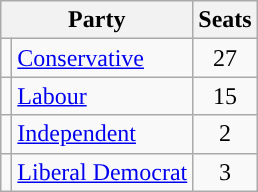<table class="wikitable">
<tr>
<th colspan="2">Party</th>
<th>Seats</th>
</tr>
<tr>
<td style="background-color: "></td>
<td><a href='#'>Conservative</a></td>
<td align=center>27</td>
</tr>
<tr>
<td style="background-color: "></td>
<td><a href='#'>Labour</a></td>
<td align=center>15</td>
</tr>
<tr>
<td style="background-color: "></td>
<td><a href='#'>Independent</a></td>
<td align=center>2</td>
</tr>
<tr>
<td style="background-color: "></td>
<td><a href='#'>Liberal Democrat</a></td>
<td align=center>3</td>
</tr>
</table>
